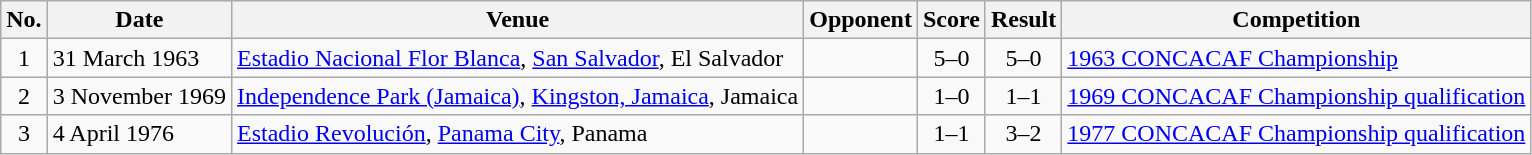<table class="wikitable sortable">
<tr>
<th scope="col">No.</th>
<th scope="col">Date</th>
<th scope="col">Venue</th>
<th scope="col">Opponent</th>
<th scope="col">Score</th>
<th scope="col">Result</th>
<th scope="col">Competition</th>
</tr>
<tr>
<td style="text-align:center">1</td>
<td>31 March 1963</td>
<td><a href='#'>Estadio Nacional Flor Blanca</a>, <a href='#'>San Salvador</a>, El Salvador</td>
<td></td>
<td style="text-align:center">5–0</td>
<td style="text-align:center">5–0</td>
<td><a href='#'>1963 CONCACAF Championship</a></td>
</tr>
<tr>
<td style="text-align:center">2</td>
<td>3 November 1969</td>
<td><a href='#'>Independence Park (Jamaica)</a>, <a href='#'>Kingston, Jamaica</a>, Jamaica</td>
<td></td>
<td style="text-align:center">1–0</td>
<td style="text-align:center">1–1</td>
<td><a href='#'>1969 CONCACAF Championship qualification</a></td>
</tr>
<tr>
<td style="text-align:center">3</td>
<td>4 April 1976</td>
<td><a href='#'>Estadio Revolución</a>, <a href='#'>Panama City</a>, Panama</td>
<td></td>
<td style="text-align:center">1–1</td>
<td style="text-align:center">3–2</td>
<td><a href='#'>1977 CONCACAF Championship qualification</a></td>
</tr>
</table>
